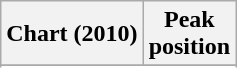<table class="wikitable sortable plainrowheaders" style="text-align:center">
<tr>
<th scope="col">Chart (2010)</th>
<th scope="col">Peak<br> position</th>
</tr>
<tr>
</tr>
<tr>
</tr>
<tr>
</tr>
</table>
